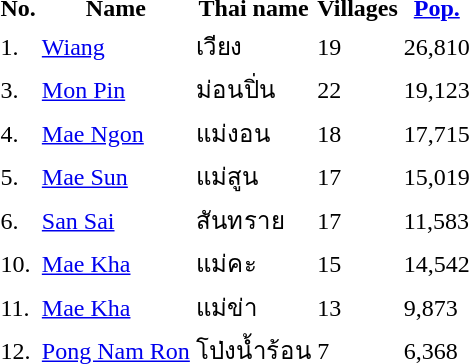<table>
<tr>
<th>No.</th>
<th>Name</th>
<th>Thai name</th>
<th>Villages</th>
<th><a href='#'>Pop.</a></th>
</tr>
<tr>
<td>1.</td>
<td><a href='#'>Wiang</a></td>
<td>เวียง</td>
<td>19</td>
<td>26,810</td>
<td></td>
</tr>
<tr>
<td>3.</td>
<td><a href='#'>Mon Pin</a></td>
<td>ม่อนปิ่น</td>
<td>22</td>
<td>19,123</td>
<td></td>
</tr>
<tr>
<td>4.</td>
<td><a href='#'>Mae Ngon</a></td>
<td>แม่งอน</td>
<td>18</td>
<td>17,715</td>
<td></td>
</tr>
<tr>
<td>5.</td>
<td><a href='#'>Mae Sun</a></td>
<td>แม่สูน</td>
<td>17</td>
<td>15,019</td>
<td></td>
</tr>
<tr>
<td>6.</td>
<td><a href='#'>San Sai</a></td>
<td>สันทราย</td>
<td>17</td>
<td>11,583</td>
<td></td>
</tr>
<tr>
<td>10.</td>
<td><a href='#'>Mae Kha</a></td>
<td>แม่คะ</td>
<td>15</td>
<td>14,542</td>
<td></td>
</tr>
<tr>
<td>11.</td>
<td><a href='#'>Mae Kha</a></td>
<td>แม่ข่า</td>
<td>13</td>
<td>9,873</td>
<td></td>
</tr>
<tr>
<td>12.</td>
<td><a href='#'>Pong Nam Ron</a></td>
<td>โป่งน้ำร้อน</td>
<td>7</td>
<td>6,368</td>
<td></td>
</tr>
</table>
